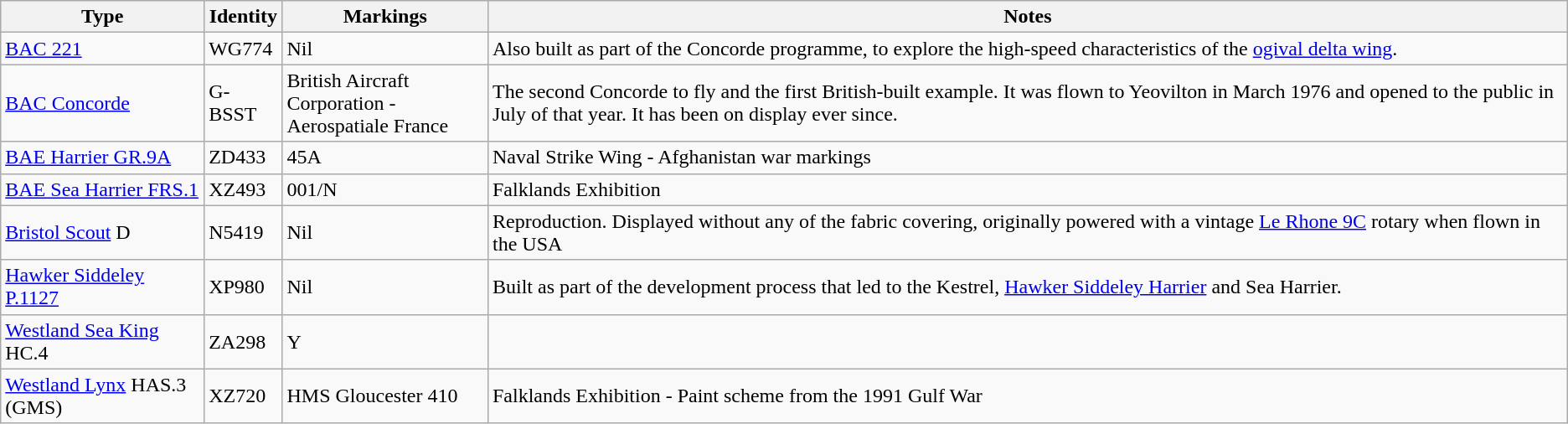<table class="wikitable sortable">
<tr>
<th>Type</th>
<th>Identity</th>
<th>Markings</th>
<th>Notes</th>
</tr>
<tr>
<td><a href='#'>BAC 221</a></td>
<td>WG774</td>
<td>Nil</td>
<td>Also built as part of the Concorde programme, to explore the high-speed characteristics of the <a href='#'>ogival delta wing</a>.</td>
</tr>
<tr>
<td><a href='#'>BAC Concorde</a></td>
<td>G-BSST</td>
<td>British Aircraft Corporation -<br>Aerospatiale France</td>
<td>The second Concorde to fly and the first British-built example. It was flown to Yeovilton in March 1976 and opened to the public in July of that year. It has been on display ever since.</td>
</tr>
<tr>
<td><a href='#'>BAE Harrier GR.9A</a></td>
<td>ZD433</td>
<td>45A</td>
<td>Naval Strike Wing - Afghanistan war markings</td>
</tr>
<tr>
<td><a href='#'>BAE Sea Harrier FRS.1</a></td>
<td>XZ493</td>
<td>001/N</td>
<td>Falklands Exhibition</td>
</tr>
<tr>
<td><a href='#'>Bristol Scout</a> D</td>
<td>N5419</td>
<td>Nil</td>
<td>Reproduction. Displayed without any of the fabric covering, originally powered with a vintage <a href='#'>Le Rhone 9C</a> rotary when flown in the USA</td>
</tr>
<tr>
<td><a href='#'>Hawker Siddeley P.1127</a></td>
<td>XP980</td>
<td>Nil</td>
<td>Built as part of the development process that led to the Kestrel, <a href='#'>Hawker Siddeley Harrier</a> and Sea Harrier.</td>
</tr>
<tr>
<td><a href='#'>Westland Sea King</a> HC.4</td>
<td>ZA298</td>
<td>Y</td>
<td></td>
</tr>
<tr>
<td><a href='#'>Westland Lynx</a> HAS.3 (GMS)</td>
<td>XZ720</td>
<td>HMS Gloucester 410</td>
<td>Falklands Exhibition - Paint scheme from the 1991 Gulf War</td>
</tr>
</table>
